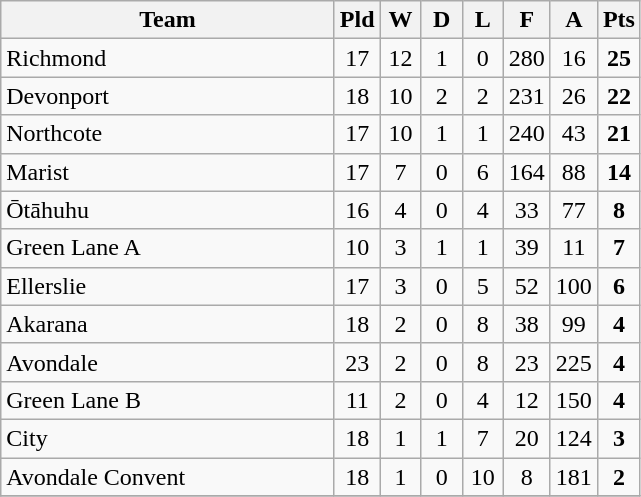<table class="wikitable" style="text-align:center;">
<tr>
<th width=215>Team</th>
<th width=20 abbr="Played">Pld</th>
<th width=20 abbr="Won">W</th>
<th width=20 abbr="Drawn">D</th>
<th width=20 abbr="Lost">L</th>
<th width=20 abbr="For">F</th>
<th width=20 abbr="Against">A</th>
<th width=20 abbr="Points">Pts</th>
</tr>
<tr>
<td style="text-align:left;">Richmond</td>
<td>17</td>
<td>12</td>
<td>1</td>
<td>0</td>
<td>280</td>
<td>16</td>
<td><strong>25</strong></td>
</tr>
<tr>
<td style="text-align:left;">Devonport</td>
<td>18</td>
<td>10</td>
<td>2</td>
<td>2</td>
<td>231</td>
<td>26</td>
<td><strong>22</strong></td>
</tr>
<tr>
<td style="text-align:left;">Northcote</td>
<td>17</td>
<td>10</td>
<td>1</td>
<td>1</td>
<td>240</td>
<td>43</td>
<td><strong>21</strong></td>
</tr>
<tr>
<td style="text-align:left;">Marist</td>
<td>17</td>
<td>7</td>
<td>0</td>
<td>6</td>
<td>164</td>
<td>88</td>
<td><strong>14</strong></td>
</tr>
<tr>
<td style="text-align:left;">Ōtāhuhu</td>
<td>16</td>
<td>4</td>
<td>0</td>
<td>4</td>
<td>33</td>
<td>77</td>
<td><strong>8</strong></td>
</tr>
<tr>
<td style="text-align:left;">Green Lane A</td>
<td>10</td>
<td>3</td>
<td>1</td>
<td>1</td>
<td>39</td>
<td>11</td>
<td><strong>7</strong></td>
</tr>
<tr>
<td style="text-align:left;">Ellerslie</td>
<td>17</td>
<td>3</td>
<td>0</td>
<td>5</td>
<td>52</td>
<td>100</td>
<td><strong>6</strong></td>
</tr>
<tr>
<td style="text-align:left;">Akarana</td>
<td>18</td>
<td>2</td>
<td>0</td>
<td>8</td>
<td>38</td>
<td>99</td>
<td><strong>4</strong></td>
</tr>
<tr>
<td style="text-align:left;">Avondale</td>
<td>23</td>
<td>2</td>
<td>0</td>
<td>8</td>
<td>23</td>
<td>225</td>
<td><strong>4</strong></td>
</tr>
<tr>
<td style="text-align:left;">Green Lane B</td>
<td>11</td>
<td>2</td>
<td>0</td>
<td>4</td>
<td>12</td>
<td>150</td>
<td><strong>4</strong></td>
</tr>
<tr>
<td style="text-align:left;">City</td>
<td>18</td>
<td>1</td>
<td>1</td>
<td>7</td>
<td>20</td>
<td>124</td>
<td><strong>3</strong></td>
</tr>
<tr>
<td style="text-align:left;">Avondale Convent</td>
<td>18</td>
<td>1</td>
<td>0</td>
<td>10</td>
<td>8</td>
<td>181</td>
<td><strong>2</strong></td>
</tr>
<tr>
</tr>
</table>
